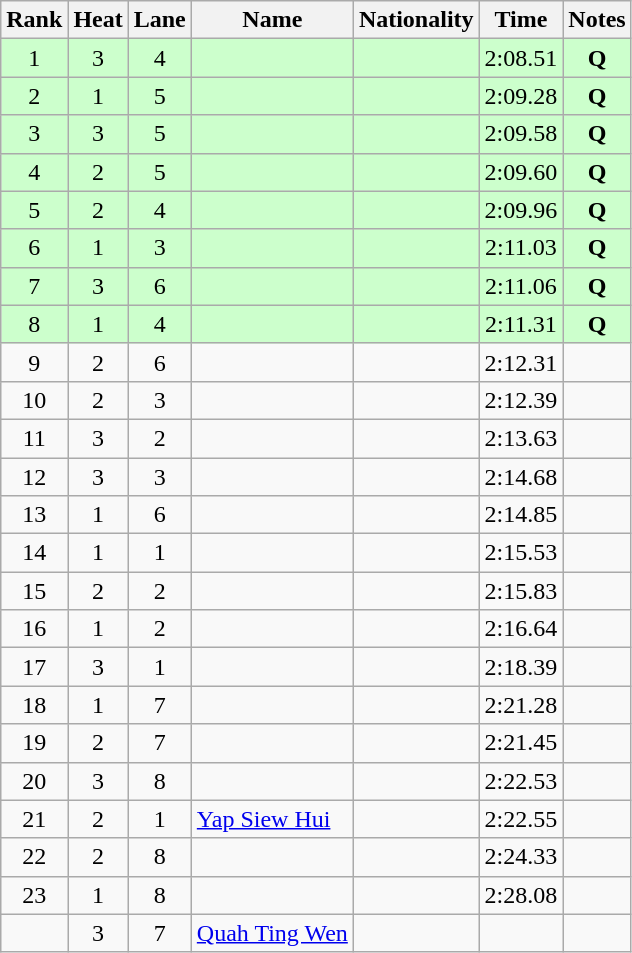<table class="wikitable sortable" style="text-align:center">
<tr>
<th>Rank</th>
<th>Heat</th>
<th>Lane</th>
<th>Name</th>
<th>Nationality</th>
<th>Time</th>
<th>Notes</th>
</tr>
<tr bgcolor=ccffcc>
<td>1</td>
<td>3</td>
<td>4</td>
<td align=left></td>
<td align=left></td>
<td>2:08.51</td>
<td><strong>Q</strong></td>
</tr>
<tr bgcolor=ccffcc>
<td>2</td>
<td>1</td>
<td>5</td>
<td align=left></td>
<td align=left></td>
<td>2:09.28</td>
<td><strong>Q</strong></td>
</tr>
<tr bgcolor=ccffcc>
<td>3</td>
<td>3</td>
<td>5</td>
<td align=left></td>
<td align=left></td>
<td>2:09.58</td>
<td><strong>Q</strong></td>
</tr>
<tr bgcolor=ccffcc>
<td>4</td>
<td>2</td>
<td>5</td>
<td align=left></td>
<td align=left></td>
<td>2:09.60</td>
<td><strong>Q</strong></td>
</tr>
<tr bgcolor=ccffcc>
<td>5</td>
<td>2</td>
<td>4</td>
<td align=left></td>
<td align=left></td>
<td>2:09.96</td>
<td><strong>Q</strong></td>
</tr>
<tr bgcolor=ccffcc>
<td>6</td>
<td>1</td>
<td>3</td>
<td align=left></td>
<td align=left></td>
<td>2:11.03</td>
<td><strong>Q</strong></td>
</tr>
<tr bgcolor=ccffcc>
<td>7</td>
<td>3</td>
<td>6</td>
<td align=left></td>
<td align=left></td>
<td>2:11.06</td>
<td><strong>Q</strong></td>
</tr>
<tr bgcolor=ccffcc>
<td>8</td>
<td>1</td>
<td>4</td>
<td align=left></td>
<td align=left></td>
<td>2:11.31</td>
<td><strong>Q</strong></td>
</tr>
<tr>
<td>9</td>
<td>2</td>
<td>6</td>
<td align=left></td>
<td align=left></td>
<td>2:12.31</td>
<td></td>
</tr>
<tr>
<td>10</td>
<td>2</td>
<td>3</td>
<td align=left></td>
<td align=left></td>
<td>2:12.39</td>
<td></td>
</tr>
<tr>
<td>11</td>
<td>3</td>
<td>2</td>
<td align=left></td>
<td align=left></td>
<td>2:13.63</td>
<td></td>
</tr>
<tr>
<td>12</td>
<td>3</td>
<td>3</td>
<td align=left></td>
<td align=left></td>
<td>2:14.68</td>
<td></td>
</tr>
<tr>
<td>13</td>
<td>1</td>
<td>6</td>
<td align=left></td>
<td align=left></td>
<td>2:14.85</td>
<td></td>
</tr>
<tr>
<td>14</td>
<td>1</td>
<td>1</td>
<td align=left></td>
<td align=left></td>
<td>2:15.53</td>
<td></td>
</tr>
<tr>
<td>15</td>
<td>2</td>
<td>2</td>
<td align=left></td>
<td align=left></td>
<td>2:15.83</td>
<td></td>
</tr>
<tr>
<td>16</td>
<td>1</td>
<td>2</td>
<td align=left></td>
<td align=left></td>
<td>2:16.64</td>
<td></td>
</tr>
<tr>
<td>17</td>
<td>3</td>
<td>1</td>
<td align=left></td>
<td align=left></td>
<td>2:18.39</td>
<td></td>
</tr>
<tr>
<td>18</td>
<td>1</td>
<td>7</td>
<td align=left></td>
<td align=left></td>
<td>2:21.28</td>
<td></td>
</tr>
<tr>
<td>19</td>
<td>2</td>
<td>7</td>
<td align=left></td>
<td align=left></td>
<td>2:21.45</td>
<td></td>
</tr>
<tr>
<td>20</td>
<td>3</td>
<td>8</td>
<td align=left></td>
<td align=left></td>
<td>2:22.53</td>
<td></td>
</tr>
<tr>
<td>21</td>
<td>2</td>
<td>1</td>
<td align=left><a href='#'>Yap Siew Hui</a></td>
<td align=left></td>
<td>2:22.55</td>
<td></td>
</tr>
<tr>
<td>22</td>
<td>2</td>
<td>8</td>
<td align=left></td>
<td align=left></td>
<td>2:24.33</td>
<td></td>
</tr>
<tr>
<td>23</td>
<td>1</td>
<td>8</td>
<td align=left></td>
<td align=left></td>
<td>2:28.08</td>
<td></td>
</tr>
<tr>
<td></td>
<td>3</td>
<td>7</td>
<td align=left><a href='#'>Quah Ting Wen</a></td>
<td align=left></td>
<td></td>
<td></td>
</tr>
</table>
